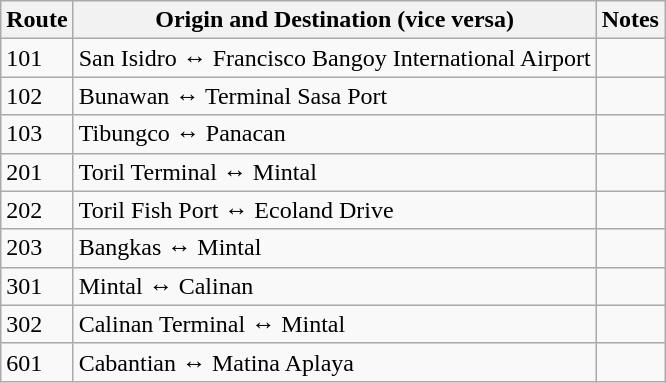<table class="wikitable">
<tr>
<th>Route</th>
<th>Origin and Destination (vice versa)</th>
<th>Notes</th>
</tr>
<tr>
<td>101</td>
<td>San Isidro ↔ Francisco Bangoy International Airport</td>
<td></td>
</tr>
<tr>
<td>102</td>
<td>Bunawan ↔ Terminal Sasa Port</td>
<td></td>
</tr>
<tr>
<td>103</td>
<td>Tibungco ↔ Panacan</td>
<td></td>
</tr>
<tr>
<td>201</td>
<td>Toril Terminal ↔ Mintal</td>
<td></td>
</tr>
<tr>
<td>202</td>
<td>Toril Fish Port ↔ Ecoland Drive</td>
<td></td>
</tr>
<tr>
<td>203</td>
<td>Bangkas ↔ Mintal</td>
<td></td>
</tr>
<tr>
<td>301</td>
<td>Mintal ↔ Calinan</td>
<td></td>
</tr>
<tr>
<td>302</td>
<td>Calinan Terminal ↔ Mintal</td>
<td></td>
</tr>
<tr>
<td>601</td>
<td>Cabantian ↔ Matina Aplaya</td>
</tr>
</table>
